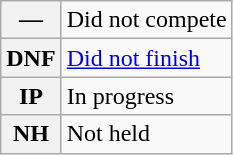<table class="wikitable">
<tr>
<th scope="row">—</th>
<td>Did not compete</td>
</tr>
<tr>
<th scope="row">DNF</th>
<td><a href='#'>Did not finish</a></td>
</tr>
<tr>
<th scope="row">IP</th>
<td>In progress</td>
</tr>
<tr>
<th scope="row">NH</th>
<td>Not held</td>
</tr>
</table>
